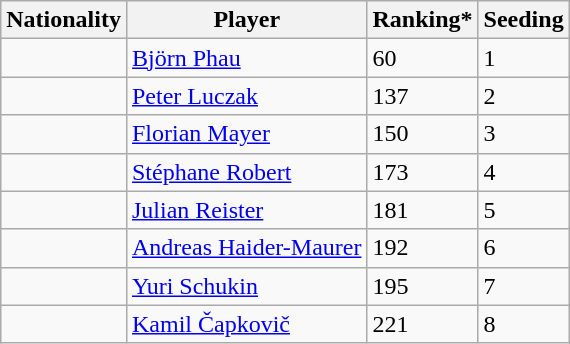<table class="wikitable" border="1">
<tr>
<th>Nationality</th>
<th>Player</th>
<th>Ranking*</th>
<th>Seeding</th>
</tr>
<tr>
<td></td>
<td><a href='#'>Björn Phau</a></td>
<td>60</td>
<td>1</td>
</tr>
<tr>
<td></td>
<td><a href='#'>Peter Luczak</a></td>
<td>137</td>
<td>2</td>
</tr>
<tr>
<td></td>
<td><a href='#'>Florian Mayer</a></td>
<td>150</td>
<td>3</td>
</tr>
<tr>
<td></td>
<td><a href='#'>Stéphane Robert</a></td>
<td>173</td>
<td>4</td>
</tr>
<tr>
<td></td>
<td><a href='#'>Julian Reister</a></td>
<td>181</td>
<td>5</td>
</tr>
<tr>
<td></td>
<td><a href='#'>Andreas Haider-Maurer</a></td>
<td>192</td>
<td>6</td>
</tr>
<tr>
<td></td>
<td><a href='#'>Yuri Schukin</a></td>
<td>195</td>
<td>7</td>
</tr>
<tr>
<td></td>
<td><a href='#'>Kamil Čapkovič</a></td>
<td>221</td>
<td>8</td>
</tr>
</table>
